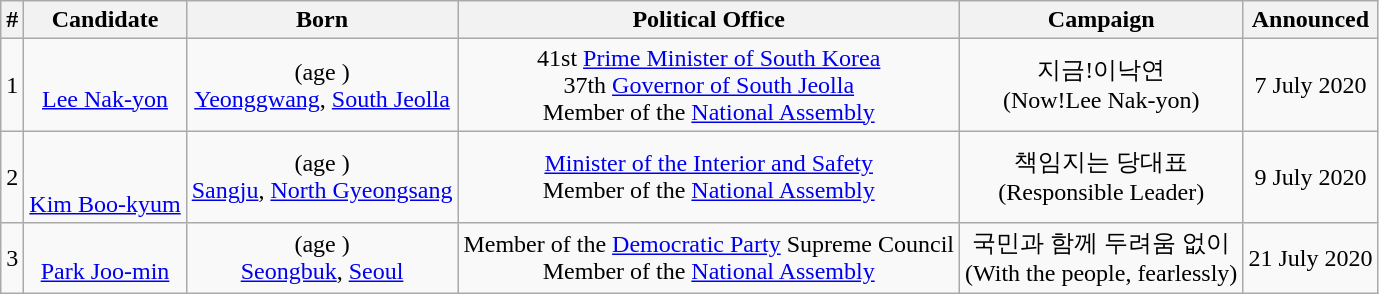<table class="wikitable" style="text-align:center;">
<tr>
<th>#</th>
<th>Candidate</th>
<th>Born</th>
<th>Political Office</th>
<th>Campaign</th>
<th>Announced</th>
</tr>
<tr>
<td>1</td>
<td><br><a href='#'>Lee Nak-yon</a></td>
<td> (age )<br><a href='#'>Yeonggwang</a>, <a href='#'>South Jeolla</a></td>
<td>41st <a href='#'>Prime Minister of South Korea</a>  <br>37th <a href='#'>Governor of South Jeolla</a> <br>Member of the <a href='#'>National Assembly</a> </td>
<td>지금!이낙연<br>(Now!Lee Nak-yon)</td>
<td>7 July 2020</td>
</tr>
<tr>
<td>2</td>
<td><br><br><a href='#'>Kim Boo-kyum</a></td>
<td> (age )<br><a href='#'>Sangju</a>, <a href='#'>North Gyeongsang</a></td>
<td><a href='#'>Minister of the Interior and Safety</a> <br>Member of the <a href='#'>National Assembly</a> </td>
<td>책임지는 당대표<br>(Responsible Leader)</td>
<td>9 July 2020</td>
</tr>
<tr>
<td>3</td>
<td><br><a href='#'>Park Joo-min</a></td>
<td> (age )<br><a href='#'>Seongbuk</a>, <a href='#'>Seoul</a></td>
<td>Member of the <a href='#'>Democratic Party</a> Supreme Council <br>Member of the <a href='#'>National Assembly</a> </td>
<td>국민과 함께 두려움 없이<br>(With the people, fearlessly)</td>
<td>21 July 2020</td>
</tr>
</table>
